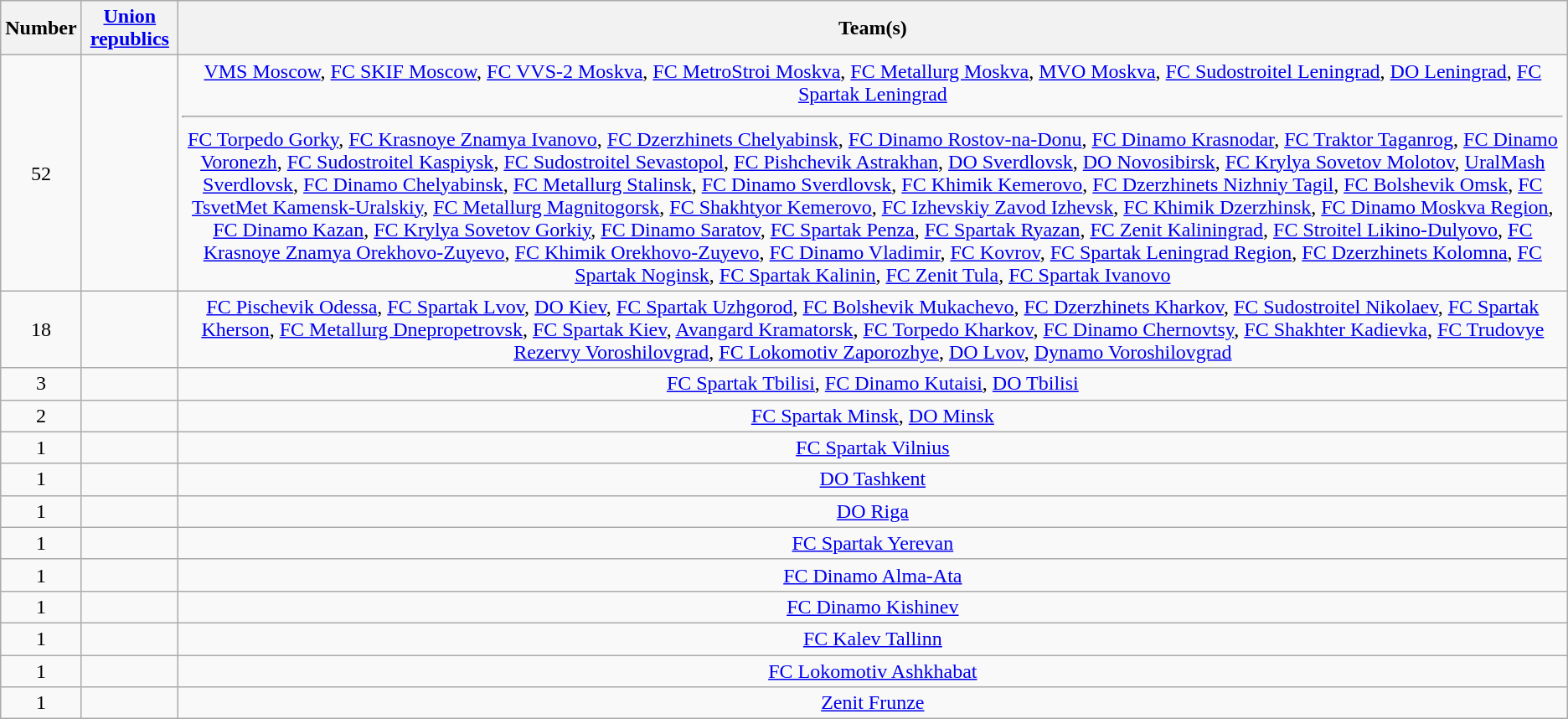<table class="wikitable" style="text-align:center">
<tr>
<th>Number</th>
<th><a href='#'>Union republics</a></th>
<th>Team(s)</th>
</tr>
<tr>
<td rowspan="1">52</td>
<td align="left"></td>
<td><a href='#'>VMS Moscow</a>, <a href='#'>FC SKIF Moscow</a>, <a href='#'>FC VVS-2 Moskva</a>, <a href='#'>FC MetroStroi Moskva</a>, <a href='#'>FC Metallurg Moskva</a>, <a href='#'>MVO Moskva</a>, <a href='#'>FC Sudostroitel Leningrad</a>, <a href='#'>DO Leningrad</a>, <a href='#'>FC Spartak Leningrad</a><hr><a href='#'>FC Torpedo Gorky</a>, <a href='#'>FC Krasnoye Znamya Ivanovo</a>, <a href='#'>FC Dzerzhinets Chelyabinsk</a>, <a href='#'>FC Dinamo Rostov-na-Donu</a>, <a href='#'>FC Dinamo Krasnodar</a>, <a href='#'>FC Traktor Taganrog</a>, <a href='#'>FC Dinamo Voronezh</a>, <a href='#'>FC Sudostroitel Kaspiysk</a>, <a href='#'>FC Sudostroitel Sevastopol</a>, <a href='#'>FC Pishchevik Astrakhan</a>, <a href='#'>DO Sverdlovsk</a>, <a href='#'>DO Novosibirsk</a>, <a href='#'>FC Krylya Sovetov Molotov</a>, <a href='#'>UralMash Sverdlovsk</a>, <a href='#'>FC Dinamo Chelyabinsk</a>, <a href='#'>FC Metallurg Stalinsk</a>, <a href='#'>FC Dinamo Sverdlovsk</a>, <a href='#'>FC Khimik Kemerovo</a>, <a href='#'>FC Dzerzhinets Nizhniy Tagil</a>, <a href='#'>FC Bolshevik Omsk</a>, <a href='#'>FC TsvetMet Kamensk-Uralskiy</a>, <a href='#'>FC Metallurg Magnitogorsk</a>, <a href='#'>FC Shakhtyor Kemerovo</a>, <a href='#'>FC Izhevskiy Zavod Izhevsk</a>, <a href='#'>FC Khimik Dzerzhinsk</a>, <a href='#'>FC Dinamo Moskva Region</a>, <a href='#'>FC Dinamo Kazan</a>, <a href='#'>FC Krylya Sovetov Gorkiy</a>, <a href='#'>FC Dinamo Saratov</a>, <a href='#'>FC Spartak Penza</a>, <a href='#'>FC Spartak Ryazan</a>, <a href='#'>FC Zenit Kaliningrad</a>, <a href='#'>FC Stroitel Likino-Dulyovo</a>, <a href='#'>FC Krasnoye Znamya Orekhovo-Zuyevo</a>, <a href='#'>FC Khimik Orekhovo-Zuyevo</a>, <a href='#'>FC Dinamo Vladimir</a>, <a href='#'>FC Kovrov</a>, <a href='#'>FC Spartak Leningrad Region</a>, <a href='#'>FC Dzerzhinets Kolomna</a>, <a href='#'>FC Spartak Noginsk</a>, <a href='#'>FC Spartak Kalinin</a>, <a href='#'>FC Zenit Tula</a>, <a href='#'>FC Spartak Ivanovo</a></td>
</tr>
<tr>
<td rowspan="1">18</td>
<td align="left"></td>
<td><a href='#'>FC Pischevik Odessa</a>, <a href='#'>FC Spartak Lvov</a>, <a href='#'>DO Kiev</a>, <a href='#'>FC Spartak Uzhgorod</a>, <a href='#'>FC Bolshevik Mukachevo</a>, <a href='#'>FC Dzerzhinets Kharkov</a>, <a href='#'>FC Sudostroitel Nikolaev</a>, <a href='#'>FC Spartak Kherson</a>, <a href='#'>FC Metallurg Dnepropetrovsk</a>, <a href='#'>FC Spartak Kiev</a>, <a href='#'>Avangard Kramatorsk</a>, <a href='#'>FC Torpedo Kharkov</a>, <a href='#'>FC Dinamo Chernovtsy</a>, <a href='#'>FC Shakhter Kadievka</a>, <a href='#'>FC Trudovye Rezervy Voroshilovgrad</a>, <a href='#'>FC Lokomotiv Zaporozhye</a>, <a href='#'>DO Lvov</a>, <a href='#'>Dynamo Voroshilovgrad</a></td>
</tr>
<tr>
<td rowspan="1">3</td>
<td align="left"></td>
<td><a href='#'>FC Spartak Tbilisi</a>, <a href='#'>FC Dinamo Kutaisi</a>, <a href='#'>DO Tbilisi</a></td>
</tr>
<tr>
<td rowspan="1">2</td>
<td align="left"></td>
<td><a href='#'>FC Spartak Minsk</a>, <a href='#'>DO Minsk</a></td>
</tr>
<tr>
<td rowspan="1">1</td>
<td align="left"></td>
<td><a href='#'>FC Spartak Vilnius</a></td>
</tr>
<tr>
<td rowspan="1">1</td>
<td align="left"></td>
<td><a href='#'>DO Tashkent</a></td>
</tr>
<tr>
<td rowspan="1">1</td>
<td align="left"></td>
<td><a href='#'>DO Riga</a></td>
</tr>
<tr>
<td rowspan="1">1</td>
<td align="left"></td>
<td><a href='#'>FC Spartak Yerevan</a></td>
</tr>
<tr>
<td rowspan="1">1</td>
<td align="left"></td>
<td><a href='#'>FC Dinamo Alma-Ata</a></td>
</tr>
<tr>
<td rowspan="1">1</td>
<td align="left"></td>
<td><a href='#'>FC Dinamo Kishinev</a></td>
</tr>
<tr>
<td rowspan="1">1</td>
<td align="left"></td>
<td><a href='#'>FC Kalev Tallinn</a></td>
</tr>
<tr>
<td rowspan="1">1</td>
<td align="left"></td>
<td><a href='#'>FC Lokomotiv Ashkhabat</a></td>
</tr>
<tr>
<td rowspan="1">1</td>
<td align="left"></td>
<td><a href='#'>Zenit Frunze</a></td>
</tr>
</table>
